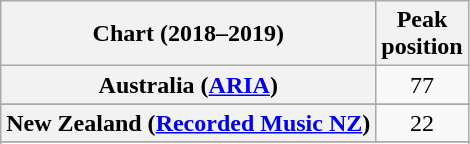<table class="wikitable sortable plainrowheaders" style="text-align:center">
<tr>
<th scope="col">Chart (2018–2019)</th>
<th scope="col">Peak<br> position</th>
</tr>
<tr>
<th scope="row">Australia (<a href='#'>ARIA</a>)</th>
<td>77</td>
</tr>
<tr>
</tr>
<tr>
</tr>
<tr>
<th scope="row">New Zealand (<a href='#'>Recorded Music NZ</a>)</th>
<td>22</td>
</tr>
<tr>
</tr>
<tr>
</tr>
<tr>
</tr>
<tr>
</tr>
<tr>
</tr>
</table>
